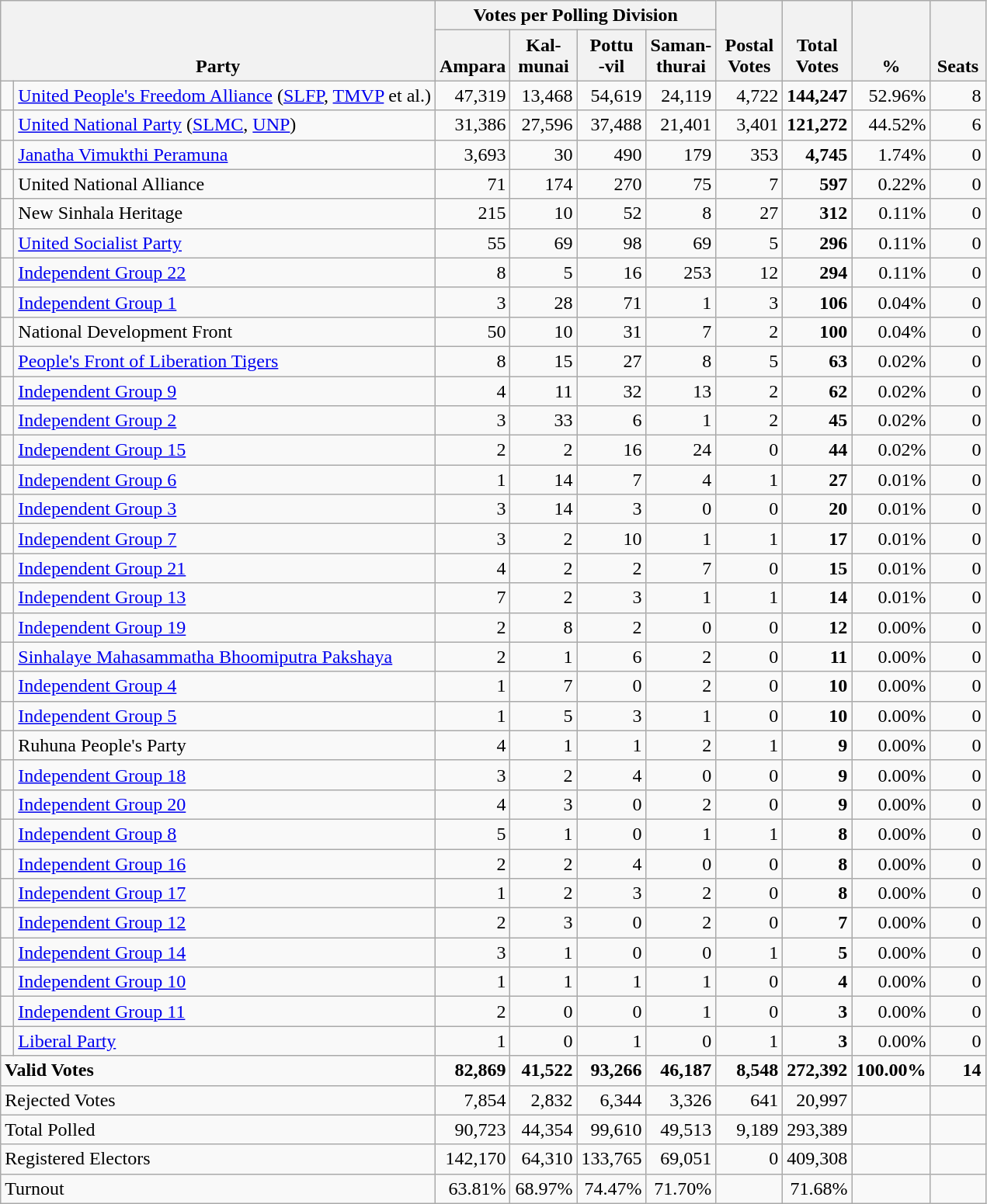<table class="wikitable" border="1" style="text-align:right;">
<tr>
<th align=left valign=bottom rowspan=2 colspan=2>Party</th>
<th colspan=4>Votes per Polling Division</th>
<th align=center valign=bottom rowspan=2 width="50">Postal<br>Votes</th>
<th align=center valign=bottom rowspan=2 width="50">Total Votes</th>
<th align=center valign=bottom rowspan=2 width="50">%</th>
<th align=center valign=bottom rowspan=2 width="40">Seats</th>
</tr>
<tr>
<th align=center valign=bottom width="50">Ampara</th>
<th align=center valign=bottom width="50">Kal-<br>munai</th>
<th align=center valign=bottom width="50">Pottu<br>-vil</th>
<th align=center valign=bottom width="50">Saman-<br>thurai</th>
</tr>
<tr>
<td bgcolor=> </td>
<td align=left><a href='#'>United People's Freedom Alliance</a> (<a href='#'>SLFP</a>, <a href='#'>TMVP</a> et al.)</td>
<td>47,319</td>
<td>13,468</td>
<td>54,619</td>
<td>24,119</td>
<td>4,722</td>
<td><strong>144,247</strong></td>
<td>52.96%</td>
<td>8</td>
</tr>
<tr>
<td bgcolor=> </td>
<td align=left><a href='#'>United National Party</a> (<a href='#'>SLMC</a>, <a href='#'>UNP</a>)</td>
<td>31,386</td>
<td>27,596</td>
<td>37,488</td>
<td>21,401</td>
<td>3,401</td>
<td><strong>121,272</strong></td>
<td>44.52%</td>
<td>6</td>
</tr>
<tr>
<td bgcolor=> </td>
<td align=left><a href='#'>Janatha Vimukthi Peramuna</a></td>
<td>3,693</td>
<td>30</td>
<td>490</td>
<td>179</td>
<td>353</td>
<td><strong>4,745</strong></td>
<td>1.74%</td>
<td>0</td>
</tr>
<tr>
<td></td>
<td align=left>United National Alliance</td>
<td>71</td>
<td>174</td>
<td>270</td>
<td>75</td>
<td>7</td>
<td><strong>597</strong></td>
<td>0.22%</td>
<td>0</td>
</tr>
<tr>
<td></td>
<td align=left>New Sinhala Heritage</td>
<td>215</td>
<td>10</td>
<td>52</td>
<td>8</td>
<td>27</td>
<td><strong>312</strong></td>
<td>0.11%</td>
<td>0</td>
</tr>
<tr>
<td></td>
<td align=left><a href='#'>United Socialist Party</a></td>
<td>55</td>
<td>69</td>
<td>98</td>
<td>69</td>
<td>5</td>
<td><strong>296</strong></td>
<td>0.11%</td>
<td>0</td>
</tr>
<tr>
<td bgcolor=> </td>
<td align=left><a href='#'>Independent Group 22</a></td>
<td>8</td>
<td>5</td>
<td>16</td>
<td>253</td>
<td>12</td>
<td><strong>294</strong></td>
<td>0.11%</td>
<td>0</td>
</tr>
<tr>
<td bgcolor=> </td>
<td align=left><a href='#'>Independent Group 1</a></td>
<td>3</td>
<td>28</td>
<td>71</td>
<td>1</td>
<td>3</td>
<td><strong>106</strong></td>
<td>0.04%</td>
<td>0</td>
</tr>
<tr>
<td></td>
<td align=left>National Development Front</td>
<td>50</td>
<td>10</td>
<td>31</td>
<td>7</td>
<td>2</td>
<td><strong>100</strong></td>
<td>0.04%</td>
<td>0</td>
</tr>
<tr>
<td></td>
<td align=left><a href='#'>People's Front of Liberation Tigers</a></td>
<td>8</td>
<td>15</td>
<td>27</td>
<td>8</td>
<td>5</td>
<td><strong>63</strong></td>
<td>0.02%</td>
<td>0</td>
</tr>
<tr>
<td bgcolor=> </td>
<td align=left><a href='#'>Independent Group 9</a></td>
<td>4</td>
<td>11</td>
<td>32</td>
<td>13</td>
<td>2</td>
<td><strong>62</strong></td>
<td>0.02%</td>
<td>0</td>
</tr>
<tr>
<td bgcolor=> </td>
<td align=left><a href='#'>Independent Group 2</a></td>
<td>3</td>
<td>33</td>
<td>6</td>
<td>1</td>
<td>2</td>
<td><strong>45</strong></td>
<td>0.02%</td>
<td>0</td>
</tr>
<tr>
<td bgcolor=> </td>
<td align=left><a href='#'>Independent Group 15</a></td>
<td>2</td>
<td>2</td>
<td>16</td>
<td>24</td>
<td>0</td>
<td><strong>44</strong></td>
<td>0.02%</td>
<td>0</td>
</tr>
<tr>
<td bgcolor=> </td>
<td align=left><a href='#'>Independent Group 6</a></td>
<td>1</td>
<td>14</td>
<td>7</td>
<td>4</td>
<td>1</td>
<td><strong>27</strong></td>
<td>0.01%</td>
<td>0</td>
</tr>
<tr>
<td bgcolor=> </td>
<td align=left><a href='#'>Independent Group 3</a></td>
<td>3</td>
<td>14</td>
<td>3</td>
<td>0</td>
<td>0</td>
<td><strong>20</strong></td>
<td>0.01%</td>
<td>0</td>
</tr>
<tr>
<td bgcolor=> </td>
<td align=left><a href='#'>Independent Group 7</a></td>
<td>3</td>
<td>2</td>
<td>10</td>
<td>1</td>
<td>1</td>
<td><strong>17</strong></td>
<td>0.01%</td>
<td>0</td>
</tr>
<tr>
<td bgcolor=> </td>
<td align=left><a href='#'>Independent Group 21</a></td>
<td>4</td>
<td>2</td>
<td>2</td>
<td>7</td>
<td>0</td>
<td><strong>15</strong></td>
<td>0.01%</td>
<td>0</td>
</tr>
<tr>
<td bgcolor=> </td>
<td align=left><a href='#'>Independent Group 13</a></td>
<td>7</td>
<td>2</td>
<td>3</td>
<td>1</td>
<td>1</td>
<td><strong>14</strong></td>
<td>0.01%</td>
<td>0</td>
</tr>
<tr>
<td bgcolor=> </td>
<td align=left><a href='#'>Independent Group 19</a></td>
<td>2</td>
<td>8</td>
<td>2</td>
<td>0</td>
<td>0</td>
<td><strong>12</strong></td>
<td>0.00%</td>
<td>0</td>
</tr>
<tr>
<td bgcolor=> </td>
<td align=left><a href='#'>Sinhalaye Mahasammatha Bhoomiputra Pakshaya</a></td>
<td>2</td>
<td>1</td>
<td>6</td>
<td>2</td>
<td>0</td>
<td><strong>11</strong></td>
<td>0.00%</td>
<td>0</td>
</tr>
<tr>
<td bgcolor=> </td>
<td align=left><a href='#'>Independent Group 4</a></td>
<td>1</td>
<td>7</td>
<td>0</td>
<td>2</td>
<td>0</td>
<td><strong>10</strong></td>
<td>0.00%</td>
<td>0</td>
</tr>
<tr>
<td bgcolor=> </td>
<td align=left><a href='#'>Independent Group 5</a></td>
<td>1</td>
<td>5</td>
<td>3</td>
<td>1</td>
<td>0</td>
<td><strong>10</strong></td>
<td>0.00%</td>
<td>0</td>
</tr>
<tr>
<td></td>
<td align=left>Ruhuna People's Party</td>
<td>4</td>
<td>1</td>
<td>1</td>
<td>2</td>
<td>1</td>
<td><strong>9</strong></td>
<td>0.00%</td>
<td>0</td>
</tr>
<tr>
<td bgcolor=> </td>
<td align=left><a href='#'>Independent Group 18</a></td>
<td>3</td>
<td>2</td>
<td>4</td>
<td>0</td>
<td>0</td>
<td><strong>9</strong></td>
<td>0.00%</td>
<td>0</td>
</tr>
<tr>
<td bgcolor=> </td>
<td align=left><a href='#'>Independent Group 20</a></td>
<td>4</td>
<td>3</td>
<td>0</td>
<td>2</td>
<td>0</td>
<td><strong>9</strong></td>
<td>0.00%</td>
<td>0</td>
</tr>
<tr>
<td bgcolor=> </td>
<td align=left><a href='#'>Independent Group 8</a></td>
<td>5</td>
<td>1</td>
<td>0</td>
<td>1</td>
<td>1</td>
<td><strong>8</strong></td>
<td>0.00%</td>
<td>0</td>
</tr>
<tr>
<td bgcolor=> </td>
<td align=left><a href='#'>Independent Group 16</a></td>
<td>2</td>
<td>2</td>
<td>4</td>
<td>0</td>
<td>0</td>
<td><strong>8</strong></td>
<td>0.00%</td>
<td>0</td>
</tr>
<tr>
<td bgcolor=> </td>
<td align=left><a href='#'>Independent Group 17</a></td>
<td>1</td>
<td>2</td>
<td>3</td>
<td>2</td>
<td>0</td>
<td><strong>8</strong></td>
<td>0.00%</td>
<td>0</td>
</tr>
<tr>
<td bgcolor=> </td>
<td align=left><a href='#'>Independent Group 12</a></td>
<td>2</td>
<td>3</td>
<td>0</td>
<td>2</td>
<td>0</td>
<td><strong>7</strong></td>
<td>0.00%</td>
<td>0</td>
</tr>
<tr>
<td bgcolor=> </td>
<td align=left><a href='#'>Independent Group 14</a></td>
<td>3</td>
<td>1</td>
<td>0</td>
<td>0</td>
<td>1</td>
<td><strong>5</strong></td>
<td>0.00%</td>
<td>0</td>
</tr>
<tr>
<td bgcolor=> </td>
<td align=left><a href='#'>Independent Group 10</a></td>
<td>1</td>
<td>1</td>
<td>1</td>
<td>1</td>
<td>0</td>
<td><strong>4</strong></td>
<td>0.00%</td>
<td>0</td>
</tr>
<tr>
<td bgcolor=> </td>
<td align=left><a href='#'>Independent Group 11</a></td>
<td>2</td>
<td>0</td>
<td>0</td>
<td>1</td>
<td>0</td>
<td><strong>3</strong></td>
<td>0.00%</td>
<td>0</td>
</tr>
<tr>
<td></td>
<td align=left><a href='#'>Liberal Party</a></td>
<td>1</td>
<td>0</td>
<td>1</td>
<td>0</td>
<td>1</td>
<td><strong>3</strong></td>
<td>0.00%</td>
<td>0</td>
</tr>
<tr>
<td align=left colspan=2><strong>Valid Votes</strong></td>
<td><strong>82,869</strong></td>
<td><strong>41,522</strong></td>
<td><strong>93,266</strong></td>
<td><strong>46,187</strong></td>
<td><strong>8,548</strong></td>
<td><strong>272,392</strong></td>
<td><strong>100.00%</strong></td>
<td><strong>14</strong></td>
</tr>
<tr>
<td align=left colspan=2>Rejected Votes</td>
<td>7,854</td>
<td>2,832</td>
<td>6,344</td>
<td>3,326</td>
<td>641</td>
<td>20,997</td>
<td></td>
<td></td>
</tr>
<tr>
<td align=left colspan=2>Total Polled</td>
<td>90,723</td>
<td>44,354</td>
<td>99,610</td>
<td>49,513</td>
<td>9,189</td>
<td>293,389</td>
<td></td>
<td></td>
</tr>
<tr>
<td align=left colspan=2>Registered Electors</td>
<td>142,170</td>
<td>64,310</td>
<td>133,765</td>
<td>69,051</td>
<td>0</td>
<td>409,308</td>
<td></td>
<td></td>
</tr>
<tr>
<td align=left colspan=2>Turnout</td>
<td>63.81%</td>
<td>68.97%</td>
<td>74.47%</td>
<td>71.70%</td>
<td></td>
<td>71.68%</td>
<td></td>
<td></td>
</tr>
</table>
